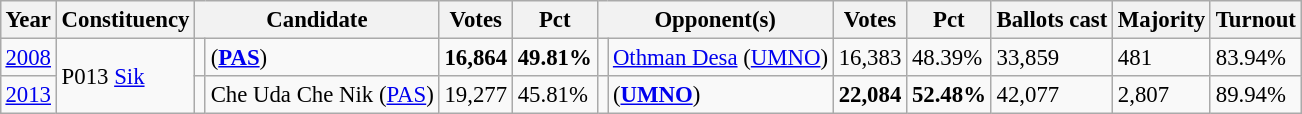<table class="wikitable" style="margin:0.5em ; font-size:95%">
<tr>
<th>Year</th>
<th>Constituency</th>
<th colspan=2>Candidate</th>
<th>Votes</th>
<th>Pct</th>
<th colspan=2>Opponent(s)</th>
<th>Votes</th>
<th>Pct</th>
<th>Ballots cast</th>
<th>Majority</th>
<th>Turnout</th>
</tr>
<tr>
<td><a href='#'>2008</a></td>
<td rowspan=2>P013 <a href='#'>Sik</a></td>
<td></td>
<td> (<a href='#'><strong>PAS</strong></a>)</td>
<td align="right"><strong>16,864</strong></td>
<td><strong>49.81%</strong></td>
<td></td>
<td><a href='#'>Othman Desa</a> (<a href='#'>UMNO</a>)</td>
<td align="right">16,383</td>
<td>48.39%</td>
<td>33,859</td>
<td>481</td>
<td>83.94%</td>
</tr>
<tr>
<td><a href='#'>2013</a></td>
<td></td>
<td>Che Uda Che Nik (<a href='#'>PAS</a>)</td>
<td align="right">19,277</td>
<td>45.81%</td>
<td></td>
<td> (<a href='#'><strong>UMNO</strong></a>)</td>
<td align="right"><strong>22,084</strong></td>
<td><strong>52.48%</strong></td>
<td>42,077</td>
<td>2,807</td>
<td>89.94%</td>
</tr>
</table>
